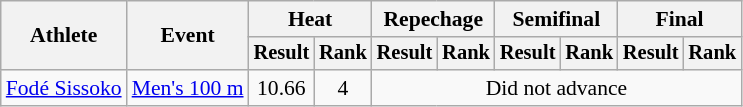<table class="wikitable" style="font-size:90%">
<tr>
<th rowspan="2">Athlete</th>
<th rowspan="2">Event</th>
<th colspan="2">Heat</th>
<th colspan="2">Repechage</th>
<th colspan="2">Semifinal</th>
<th colspan="2">Final</th>
</tr>
<tr style="font-size:95%">
<th>Result</th>
<th>Rank</th>
<th>Result</th>
<th>Rank</th>
<th>Result</th>
<th>Rank</th>
<th>Result</th>
<th>Rank</th>
</tr>
<tr align=center>
<td align=left><a href='#'>Fodé Sissoko</a></td>
<td align=left><a href='#'>Men's 100 m</a></td>
<td>10.66</td>
<td>4</td>
<td Colspan=6>Did not advance</td>
</tr>
</table>
